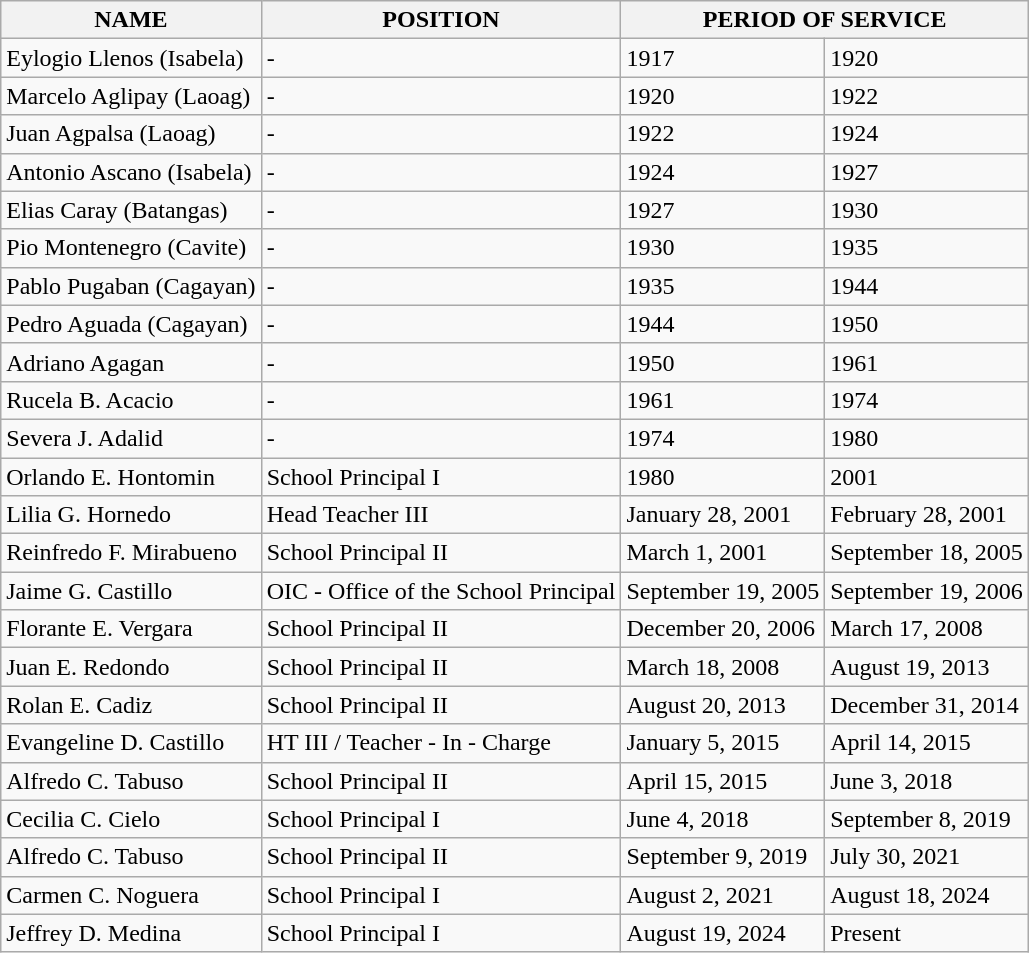<table class="wikitable">
<tr>
<th>NAME</th>
<th>POSITION</th>
<th colspan="2">PERIOD OF SERVICE</th>
</tr>
<tr>
<td>Eylogio Llenos (Isabela)</td>
<td>-</td>
<td>1917</td>
<td>1920</td>
</tr>
<tr>
<td>Marcelo Aglipay (Laoag)</td>
<td>-</td>
<td>1920</td>
<td>1922</td>
</tr>
<tr>
<td>Juan Agpalsa (Laoag)</td>
<td>-</td>
<td>1922</td>
<td>1924</td>
</tr>
<tr>
<td>Antonio Ascano (Isabela)</td>
<td>-</td>
<td>1924</td>
<td>1927</td>
</tr>
<tr>
<td>Elias Caray (Batangas)</td>
<td>-</td>
<td>1927</td>
<td>1930</td>
</tr>
<tr>
<td>Pio Montenegro  (Cavite)</td>
<td>-</td>
<td>1930</td>
<td>1935</td>
</tr>
<tr>
<td>Pablo Pugaban  (Cagayan)</td>
<td>-</td>
<td>1935</td>
<td>1944</td>
</tr>
<tr>
<td>Pedro Aguada (Cagayan)</td>
<td>-</td>
<td>1944</td>
<td>1950</td>
</tr>
<tr>
<td>Adriano  Agagan</td>
<td>-</td>
<td>1950</td>
<td>1961</td>
</tr>
<tr>
<td>Rucela B. Acacio</td>
<td>-</td>
<td>1961</td>
<td>1974</td>
</tr>
<tr>
<td>Severa J. Adalid</td>
<td>-</td>
<td>1974</td>
<td>1980</td>
</tr>
<tr>
<td>Orlando E. Hontomin</td>
<td>School Principal I</td>
<td>1980</td>
<td>2001</td>
</tr>
<tr>
<td>Lilia G. Hornedo</td>
<td>Head Teacher III</td>
<td>January 28, 2001</td>
<td>February 28, 2001</td>
</tr>
<tr>
<td>Reinfredo F.  Mirabueno</td>
<td>School Principal II</td>
<td>March 1, 2001</td>
<td>September 18, 2005</td>
</tr>
<tr>
<td>Jaime G. Castillo</td>
<td>OIC - Office of the  School Principal</td>
<td>September 19, 2005</td>
<td>September 19, 2006</td>
</tr>
<tr>
<td>Florante E. Vergara</td>
<td>School Principal II</td>
<td>December 20, 2006</td>
<td>March 17, 2008</td>
</tr>
<tr>
<td>Juan E. Redondo</td>
<td>School Principal II</td>
<td>March 18, 2008</td>
<td>August 19, 2013</td>
</tr>
<tr>
<td>Rolan E. Cadiz</td>
<td>School Principal II</td>
<td>August 20, 2013</td>
<td>December 31, 2014</td>
</tr>
<tr>
<td>Evangeline D.  Castillo</td>
<td>HT III / Teacher - In  - Charge</td>
<td>January 5, 2015</td>
<td>April 14, 2015</td>
</tr>
<tr>
<td>Alfredo C. Tabuso</td>
<td>School Principal II</td>
<td>April 15, 2015</td>
<td>June 3, 2018</td>
</tr>
<tr>
<td>Cecilia C. Cielo</td>
<td>School Principal I</td>
<td>June 4, 2018</td>
<td>September 8, 2019</td>
</tr>
<tr>
<td>Alfredo C. Tabuso</td>
<td>School Principal II</td>
<td>September 9, 2019</td>
<td>July 30, 2021</td>
</tr>
<tr>
<td>Carmen C. Noguera</td>
<td>School Principal I</td>
<td>August 2, 2021</td>
<td>August 18, 2024</td>
</tr>
<tr>
<td>Jeffrey D. Medina</td>
<td>School Principal I</td>
<td>August 19, 2024</td>
<td>Present</td>
</tr>
</table>
